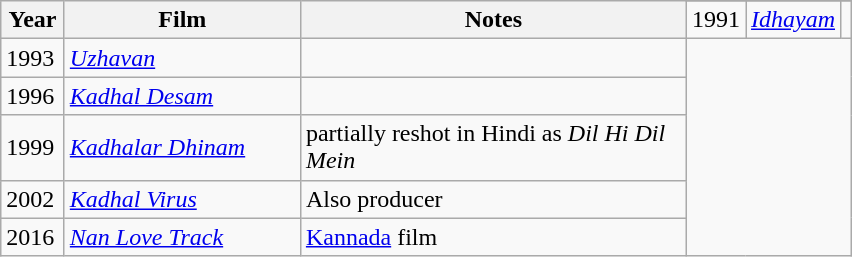<table class="wikitable sortable">
<tr>
<th rowspan="2" style="width:35px;">Year</th>
<th rowspan="2" style="width:150px;">Film</th>
<th rowspan="2"  style="text-align:center; width:250px;" class="unsortable">Notes</th>
</tr>
<tr>
<td>1991</td>
<td><em><a href='#'>Idhayam</a></em></td>
<td></td>
</tr>
<tr>
<td>1993</td>
<td><em><a href='#'>Uzhavan</a></em></td>
<td></td>
</tr>
<tr>
<td>1996</td>
<td><em><a href='#'>Kadhal Desam</a></em></td>
<td></td>
</tr>
<tr>
<td>1999</td>
<td><em><a href='#'>Kadhalar Dhinam</a></em></td>
<td>partially reshot in Hindi as <em>Dil Hi Dil Mein</em></td>
</tr>
<tr>
<td>2002</td>
<td><em><a href='#'>Kadhal Virus</a></em></td>
<td>Also producer</td>
</tr>
<tr>
<td>2016</td>
<td><em><a href='#'>Nan Love Track</a></em></td>
<td><a href='#'>Kannada</a>  film</td>
</tr>
</table>
